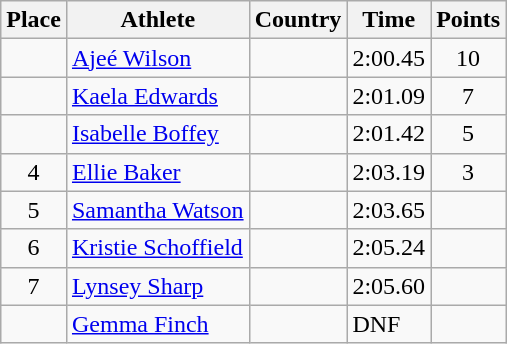<table class="wikitable">
<tr>
<th>Place</th>
<th>Athlete</th>
<th>Country</th>
<th>Time</th>
<th>Points</th>
</tr>
<tr>
<td align=center></td>
<td><a href='#'>Ajeé Wilson</a></td>
<td></td>
<td>2:00.45</td>
<td align=center>10</td>
</tr>
<tr>
<td align=center></td>
<td><a href='#'>Kaela Edwards</a></td>
<td></td>
<td>2:01.09</td>
<td align=center>7</td>
</tr>
<tr>
<td align=center></td>
<td><a href='#'>Isabelle Boffey</a></td>
<td></td>
<td>2:01.42</td>
<td align=center>5</td>
</tr>
<tr>
<td align=center>4</td>
<td><a href='#'>Ellie Baker</a></td>
<td></td>
<td>2:03.19</td>
<td align=center>3</td>
</tr>
<tr>
<td align=center>5</td>
<td><a href='#'>Samantha Watson</a></td>
<td></td>
<td>2:03.65</td>
<td align=center></td>
</tr>
<tr>
<td align=center>6</td>
<td><a href='#'>Kristie Schoffield</a></td>
<td></td>
<td>2:05.24</td>
<td align=center></td>
</tr>
<tr>
<td align=center>7</td>
<td><a href='#'>Lynsey Sharp</a></td>
<td></td>
<td>2:05.60</td>
<td align=center></td>
</tr>
<tr>
<td align=center></td>
<td><a href='#'>Gemma Finch</a></td>
<td></td>
<td>DNF</td>
<td align=center></td>
</tr>
</table>
